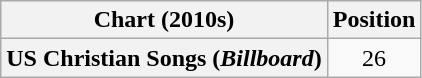<table class="wikitable plainrowheaders" style="text-align:center">
<tr>
<th scope="col">Chart (2010s)</th>
<th scope="col">Position</th>
</tr>
<tr>
<th scope="row">US Christian Songs (<em>Billboard</em>)</th>
<td>26</td>
</tr>
</table>
